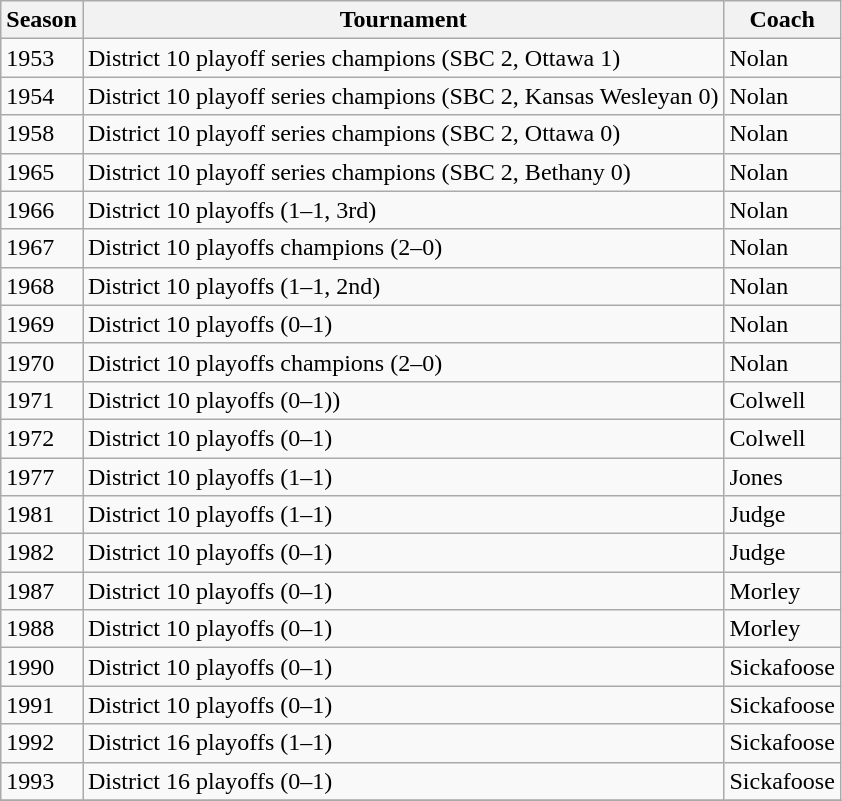<table class="wikitable">
<tr>
<th>Season</th>
<th>Tournament</th>
<th>Coach</th>
</tr>
<tr>
<td>1953</td>
<td>District 10 playoff series champions (SBC 2, Ottawa 1)</td>
<td>Nolan</td>
</tr>
<tr>
<td>1954</td>
<td>District 10 playoff series champions (SBC 2, Kansas Wesleyan 0)</td>
<td>Nolan</td>
</tr>
<tr>
<td>1958</td>
<td>District 10 playoff series champions (SBC 2, Ottawa 0)</td>
<td>Nolan</td>
</tr>
<tr>
<td>1965</td>
<td>District 10 playoff series champions (SBC 2, Bethany 0)</td>
<td>Nolan</td>
</tr>
<tr>
<td>1966</td>
<td>District 10 playoffs (1–1, 3rd)</td>
<td>Nolan</td>
</tr>
<tr>
<td>1967</td>
<td>District 10 playoffs champions (2–0)</td>
<td>Nolan</td>
</tr>
<tr>
<td>1968</td>
<td>District 10 playoffs (1–1, 2nd)</td>
<td>Nolan</td>
</tr>
<tr>
<td>1969</td>
<td>District 10 playoffs (0–1)</td>
<td>Nolan</td>
</tr>
<tr>
<td>1970</td>
<td>District 10 playoffs champions (2–0)</td>
<td>Nolan</td>
</tr>
<tr>
<td>1971</td>
<td>District 10 playoffs (0–1))</td>
<td>Colwell</td>
</tr>
<tr>
<td>1972</td>
<td>District 10 playoffs (0–1)</td>
<td>Colwell</td>
</tr>
<tr>
<td>1977</td>
<td>District 10 playoffs (1–1)</td>
<td>Jones</td>
</tr>
<tr>
<td>1981</td>
<td>District 10 playoffs (1–1)</td>
<td>Judge</td>
</tr>
<tr>
<td>1982</td>
<td>District 10 playoffs (0–1)</td>
<td>Judge</td>
</tr>
<tr>
<td>1987</td>
<td>District 10 playoffs (0–1)</td>
<td>Morley</td>
</tr>
<tr>
<td>1988</td>
<td>District 10 playoffs (0–1)</td>
<td>Morley</td>
</tr>
<tr>
<td>1990</td>
<td>District 10 playoffs (0–1)</td>
<td>Sickafoose</td>
</tr>
<tr>
<td>1991</td>
<td>District 10 playoffs (0–1)</td>
<td>Sickafoose</td>
</tr>
<tr>
<td>1992</td>
<td>District 16 playoffs (1–1)</td>
<td>Sickafoose</td>
</tr>
<tr>
<td>1993</td>
<td>District 16 playoffs (0–1)</td>
<td>Sickafoose</td>
</tr>
<tr>
</tr>
</table>
